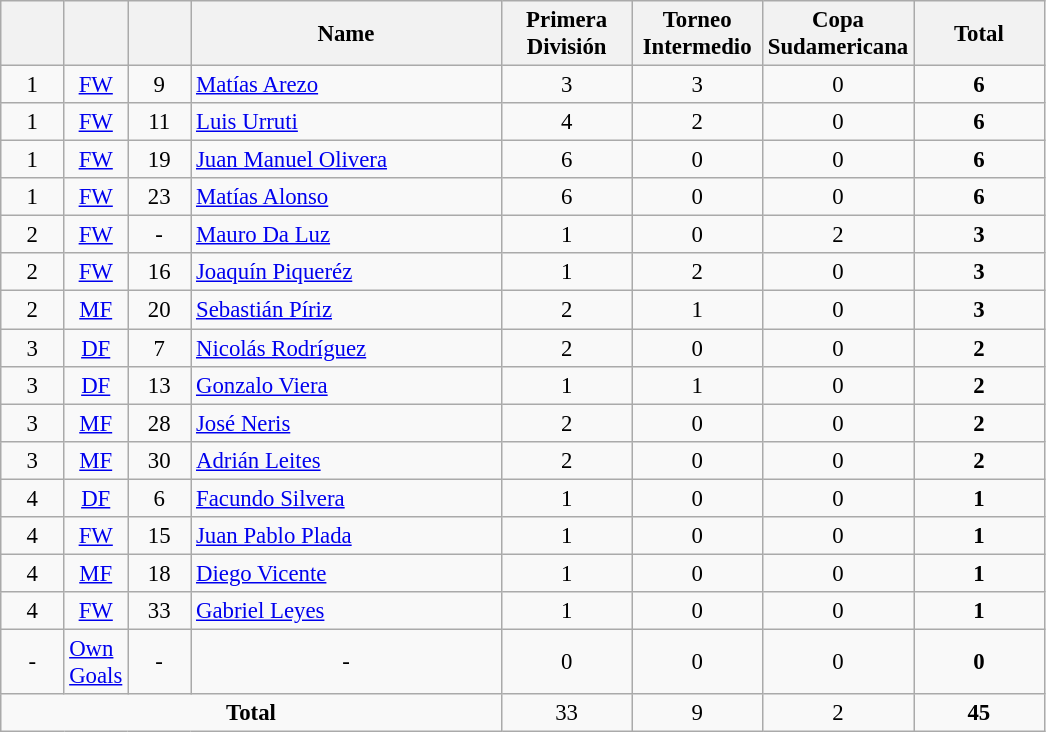<table class="wikitable sortable" style="font-size: 95%; text-align: center;">
<tr>
<th width=35></th>
<th width=35></th>
<th width=35></th>
<th width=200><strong>Name</strong></th>
<th width=80><strong>Primera División</strong></th>
<th width=80><strong>Torneo Intermedio</strong></th>
<th width=80><strong>Copa Sudamericana</strong></th>
<th width=80><strong>Total</strong></th>
</tr>
<tr>
<td>1</td>
<td><a href='#'>FW</a></td>
<td>9</td>
<td align=left> <a href='#'>Matías Arezo</a></td>
<td>3</td>
<td>3</td>
<td>0</td>
<td><strong>6</strong></td>
</tr>
<tr>
<td>1</td>
<td><a href='#'>FW</a></td>
<td>11</td>
<td align=left> <a href='#'>Luis Urruti</a></td>
<td>4</td>
<td>2</td>
<td>0</td>
<td><strong>6</strong></td>
</tr>
<tr>
<td>1</td>
<td><a href='#'>FW</a></td>
<td>19</td>
<td align=left> <a href='#'>Juan Manuel Olivera</a></td>
<td>6</td>
<td>0</td>
<td>0</td>
<td><strong>6</strong></td>
</tr>
<tr>
<td>1</td>
<td><a href='#'>FW</a></td>
<td>23</td>
<td align=left> <a href='#'>Matías Alonso</a></td>
<td>6</td>
<td>0</td>
<td>0</td>
<td><strong>6</strong></td>
</tr>
<tr>
<td>2</td>
<td><a href='#'>FW</a></td>
<td>-</td>
<td align=left> <a href='#'>Mauro Da Luz</a></td>
<td>1</td>
<td>0</td>
<td>2</td>
<td><strong>3</strong></td>
</tr>
<tr>
<td>2</td>
<td><a href='#'>FW</a></td>
<td>16</td>
<td align=left> <a href='#'>Joaquín Piqueréz</a></td>
<td>1</td>
<td>2</td>
<td>0</td>
<td><strong>3</strong></td>
</tr>
<tr>
<td>2</td>
<td><a href='#'>MF</a></td>
<td>20</td>
<td align=left> <a href='#'>Sebastián Píriz</a></td>
<td>2</td>
<td>1</td>
<td>0</td>
<td><strong>3</strong></td>
</tr>
<tr>
<td>3</td>
<td><a href='#'>DF</a></td>
<td>7</td>
<td align=left> <a href='#'>Nicolás Rodríguez</a></td>
<td>2</td>
<td>0</td>
<td>0</td>
<td><strong>2</strong></td>
</tr>
<tr>
<td>3</td>
<td><a href='#'>DF</a></td>
<td>13</td>
<td align=left> <a href='#'>Gonzalo Viera</a></td>
<td>1</td>
<td>1</td>
<td>0</td>
<td><strong>2</strong></td>
</tr>
<tr>
<td>3</td>
<td><a href='#'>MF</a></td>
<td>28</td>
<td align=left> <a href='#'>José Neris</a></td>
<td>2</td>
<td>0</td>
<td>0</td>
<td><strong>2</strong></td>
</tr>
<tr>
<td>3</td>
<td><a href='#'>MF</a></td>
<td>30</td>
<td align=left> <a href='#'>Adrián Leites</a></td>
<td>2</td>
<td>0</td>
<td>0</td>
<td><strong>2</strong></td>
</tr>
<tr>
<td>4</td>
<td><a href='#'>DF</a></td>
<td>6</td>
<td align=left> <a href='#'>Facundo Silvera</a></td>
<td>1</td>
<td>0</td>
<td>0</td>
<td><strong>1</strong></td>
</tr>
<tr>
<td>4</td>
<td><a href='#'>FW</a></td>
<td>15</td>
<td align=left> <a href='#'>Juan Pablo Plada</a></td>
<td>1</td>
<td>0</td>
<td>0</td>
<td><strong>1</strong></td>
</tr>
<tr>
<td>4</td>
<td><a href='#'>MF</a></td>
<td>18</td>
<td align=left> <a href='#'>Diego Vicente</a></td>
<td>1</td>
<td>0</td>
<td>0</td>
<td><strong>1</strong></td>
</tr>
<tr>
<td>4</td>
<td><a href='#'>FW</a></td>
<td>33</td>
<td align=left> <a href='#'>Gabriel Leyes</a></td>
<td>1</td>
<td>0</td>
<td>0</td>
<td><strong>1</strong></td>
</tr>
<tr>
<td>-</td>
<td align=left><a href='#'>Own Goals</a></td>
<td>-</td>
<td>-</td>
<td>0</td>
<td>0</td>
<td>0</td>
<td><strong>0</strong></td>
</tr>
<tr>
<td colspan=4><strong>Total</strong></td>
<td>33</td>
<td>9</td>
<td>2</td>
<td><strong>45</strong></td>
</tr>
</table>
